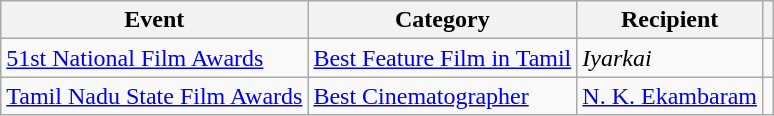<table class="wikitable">
<tr>
<th>Event</th>
<th>Category</th>
<th>Recipient</th>
<th></th>
</tr>
<tr>
<td><a href='#'>51st National Film Awards</a></td>
<td><a href='#'>Best Feature Film in Tamil</a></td>
<td><em>Iyarkai</em></td>
<td style="text-align:center;"></td>
</tr>
<tr>
<td><a href='#'>Tamil Nadu State Film Awards</a></td>
<td><a href='#'>Best Cinematographer</a></td>
<td><a href='#'>N. K. Ekambaram</a></td>
<td style="text-align:center;"></td>
</tr>
</table>
